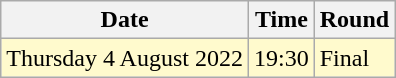<table class="wikitable">
<tr>
<th>Date</th>
<th>Time</th>
<th>Round</th>
</tr>
<tr>
<td style=background:lemonchiffon>Thursday 4 August 2022</td>
<td style=background:lemonchiffon>19:30</td>
<td style=background:lemonchiffon>Final</td>
</tr>
</table>
